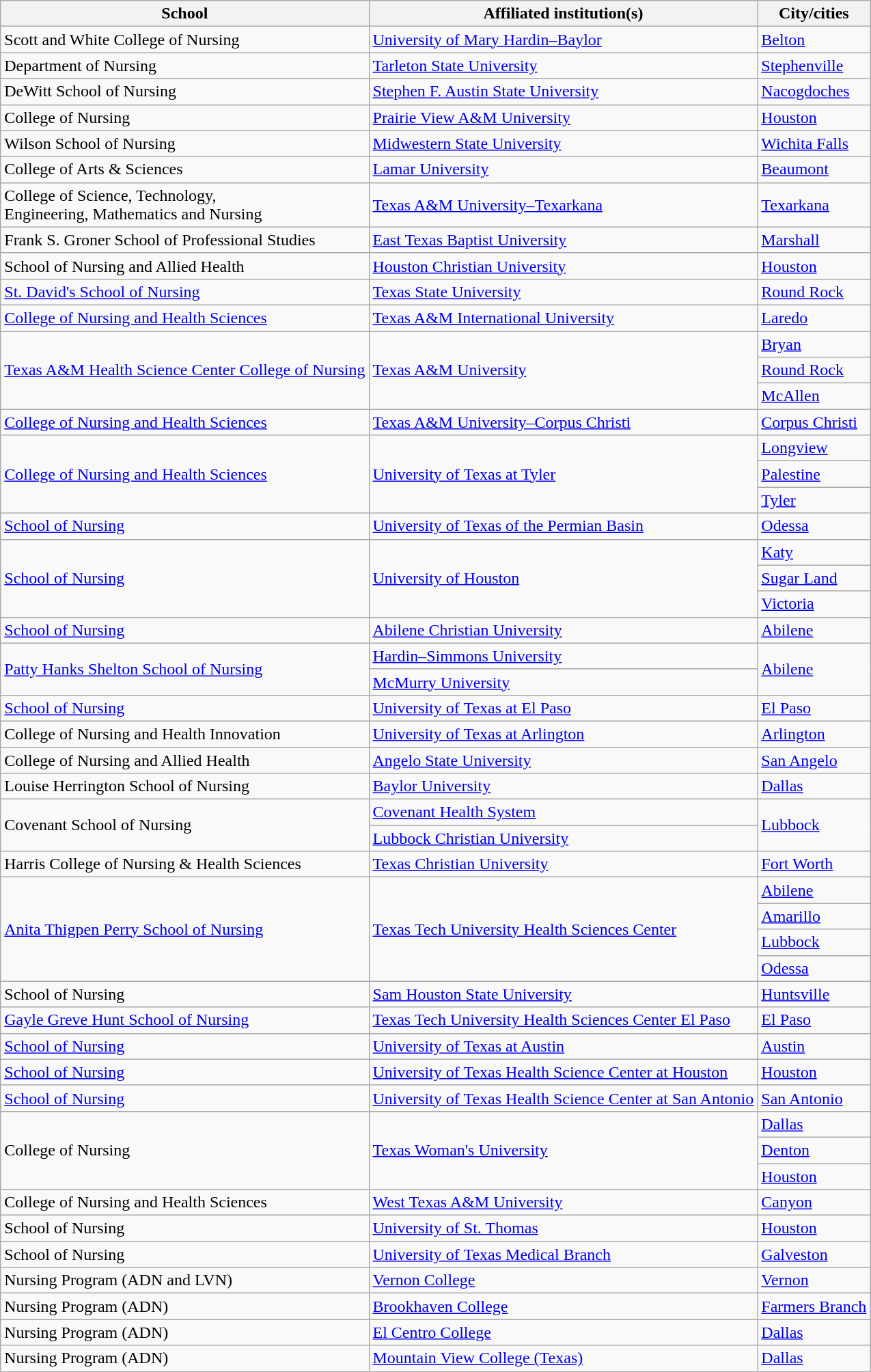<table class="wikitable sortable">
<tr>
<th>School</th>
<th>Affiliated institution(s)</th>
<th>City/cities</th>
</tr>
<tr>
<td>Scott and White College of Nursing</td>
<td><a href='#'>University of Mary Hardin–Baylor</a></td>
<td><a href='#'>Belton</a></td>
</tr>
<tr>
<td>Department of Nursing</td>
<td><a href='#'>Tarleton State University</a></td>
<td><a href='#'>Stephenville</a></td>
</tr>
<tr>
<td>DeWitt School of Nursing</td>
<td><a href='#'>Stephen F. Austin State University</a></td>
<td><a href='#'>Nacogdoches</a></td>
</tr>
<tr>
<td>College of Nursing</td>
<td><a href='#'>Prairie View A&M University</a></td>
<td><a href='#'>Houston</a></td>
</tr>
<tr>
<td>Wilson School of Nursing</td>
<td><a href='#'>Midwestern State University</a></td>
<td><a href='#'>Wichita Falls</a></td>
</tr>
<tr>
<td>College of Arts & Sciences</td>
<td><a href='#'>Lamar University</a></td>
<td><a href='#'>Beaumont</a></td>
</tr>
<tr>
<td>College of Science, Technology,<br>Engineering, Mathematics and Nursing</td>
<td><a href='#'>Texas A&M University–Texarkana</a></td>
<td><a href='#'>Texarkana</a></td>
</tr>
<tr>
<td>Frank S. Groner School of Professional Studies</td>
<td><a href='#'>East Texas Baptist University</a></td>
<td><a href='#'>Marshall</a></td>
</tr>
<tr>
<td>School of Nursing and Allied Health</td>
<td><a href='#'>Houston Christian University</a></td>
<td><a href='#'>Houston</a></td>
</tr>
<tr>
<td><a href='#'>St. David's School of Nursing</a></td>
<td><a href='#'>Texas State University</a></td>
<td><a href='#'>Round Rock</a></td>
</tr>
<tr>
<td><a href='#'>College of Nursing and Health Sciences</a></td>
<td><a href='#'>Texas A&M International University</a></td>
<td><a href='#'>Laredo</a></td>
</tr>
<tr>
<td rowspan="3"><a href='#'>Texas A&M Health Science Center College of Nursing</a></td>
<td rowspan="3"><a href='#'>Texas A&M University</a></td>
<td><a href='#'>Bryan</a></td>
</tr>
<tr>
<td><a href='#'>Round Rock</a></td>
</tr>
<tr>
<td><a href='#'>McAllen</a></td>
</tr>
<tr>
<td><a href='#'>College of Nursing and Health Sciences</a></td>
<td><a href='#'>Texas A&M University–Corpus Christi</a></td>
<td><a href='#'>Corpus Christi</a></td>
</tr>
<tr>
<td rowspan="3"><a href='#'>College of Nursing and Health Sciences</a></td>
<td rowspan="3"><a href='#'>University of Texas at Tyler</a></td>
<td><a href='#'>Longview</a></td>
</tr>
<tr>
<td><a href='#'>Palestine</a></td>
</tr>
<tr>
<td><a href='#'>Tyler</a></td>
</tr>
<tr>
<td><a href='#'>School of Nursing</a></td>
<td><a href='#'>University of Texas of the Permian Basin</a></td>
<td><a href='#'>Odessa</a></td>
</tr>
<tr>
<td rowspan="3"><a href='#'>School of Nursing</a></td>
<td rowspan="3"><a href='#'>University of Houston</a></td>
<td><a href='#'>Katy</a></td>
</tr>
<tr>
<td><a href='#'>Sugar Land</a></td>
</tr>
<tr>
<td><a href='#'>Victoria</a></td>
</tr>
<tr>
<td><a href='#'>School of Nursing</a></td>
<td><a href='#'>Abilene Christian University</a></td>
<td><a href='#'>Abilene</a></td>
</tr>
<tr>
<td rowspan="2"><a href='#'>Patty Hanks Shelton School of Nursing</a></td>
<td><a href='#'>Hardin–Simmons University</a></td>
<td rowspan="2"><a href='#'>Abilene</a></td>
</tr>
<tr>
<td><a href='#'>McMurry University</a></td>
</tr>
<tr>
<td><a href='#'>School of Nursing</a></td>
<td><a href='#'>University of Texas at El Paso</a></td>
<td><a href='#'>El Paso</a></td>
</tr>
<tr>
<td>College of Nursing and Health Innovation</td>
<td><a href='#'>University of Texas at Arlington</a></td>
<td><a href='#'>Arlington</a></td>
</tr>
<tr>
<td>College of Nursing and Allied Health</td>
<td><a href='#'>Angelo State University</a></td>
<td><a href='#'>San Angelo</a></td>
</tr>
<tr>
<td>Louise Herrington School of Nursing</td>
<td><a href='#'>Baylor University</a></td>
<td><a href='#'>Dallas</a></td>
</tr>
<tr>
<td rowspan="2">Covenant School of Nursing</td>
<td><a href='#'>Covenant Health System</a></td>
<td rowspan="2"><a href='#'>Lubbock</a></td>
</tr>
<tr>
<td><a href='#'>Lubbock Christian University</a></td>
</tr>
<tr>
<td>Harris College of Nursing & Health Sciences</td>
<td><a href='#'>Texas Christian University</a></td>
<td><a href='#'>Fort Worth</a></td>
</tr>
<tr>
<td rowspan="4"><a href='#'>Anita Thigpen Perry School of Nursing</a></td>
<td rowspan="4"><a href='#'>Texas Tech University Health Sciences Center</a></td>
<td><a href='#'>Abilene</a></td>
</tr>
<tr>
<td><a href='#'>Amarillo</a></td>
</tr>
<tr>
<td><a href='#'>Lubbock</a></td>
</tr>
<tr>
<td><a href='#'>Odessa</a></td>
</tr>
<tr>
<td>School of Nursing</td>
<td><a href='#'>Sam Houston State University</a></td>
<td><a href='#'>Huntsville</a></td>
</tr>
<tr>
<td><a href='#'>Gayle Greve Hunt School of Nursing</a></td>
<td><a href='#'>Texas Tech University Health Sciences Center El Paso</a></td>
<td><a href='#'>El Paso</a></td>
</tr>
<tr>
<td><a href='#'>School of Nursing</a></td>
<td><a href='#'>University of Texas at Austin</a></td>
<td><a href='#'>Austin</a></td>
</tr>
<tr>
<td><a href='#'>School of Nursing</a></td>
<td><a href='#'>University of Texas Health Science Center at Houston</a></td>
<td><a href='#'>Houston</a></td>
</tr>
<tr>
<td><a href='#'>School of Nursing</a></td>
<td><a href='#'>University of Texas Health Science Center at San Antonio</a></td>
<td><a href='#'>San Antonio</a></td>
</tr>
<tr>
<td rowspan="3">College of Nursing</td>
<td rowspan="3"><a href='#'>Texas Woman's University</a></td>
<td><a href='#'>Dallas</a></td>
</tr>
<tr>
<td><a href='#'>Denton</a></td>
</tr>
<tr>
<td><a href='#'>Houston</a></td>
</tr>
<tr>
<td>College of Nursing and Health Sciences</td>
<td><a href='#'>West Texas A&M University</a></td>
<td><a href='#'>Canyon</a></td>
</tr>
<tr>
<td>School of Nursing</td>
<td><a href='#'>University of St. Thomas</a></td>
<td><a href='#'>Houston</a></td>
</tr>
<tr>
<td>School of Nursing</td>
<td><a href='#'>University of Texas Medical Branch</a></td>
<td><a href='#'>Galveston</a></td>
</tr>
<tr>
<td>Nursing Program (ADN and LVN)</td>
<td><a href='#'>Vernon College</a></td>
<td><a href='#'>Vernon</a></td>
</tr>
<tr>
<td>Nursing Program (ADN)</td>
<td><a href='#'>Brookhaven College</a></td>
<td><a href='#'>Farmers Branch</a></td>
</tr>
<tr>
<td>Nursing Program (ADN)</td>
<td><a href='#'>El Centro College</a></td>
<td><a href='#'>Dallas</a></td>
</tr>
<tr>
<td>Nursing Program (ADN)</td>
<td><a href='#'>Mountain View College (Texas)</a></td>
<td><a href='#'>Dallas</a></td>
</tr>
</table>
